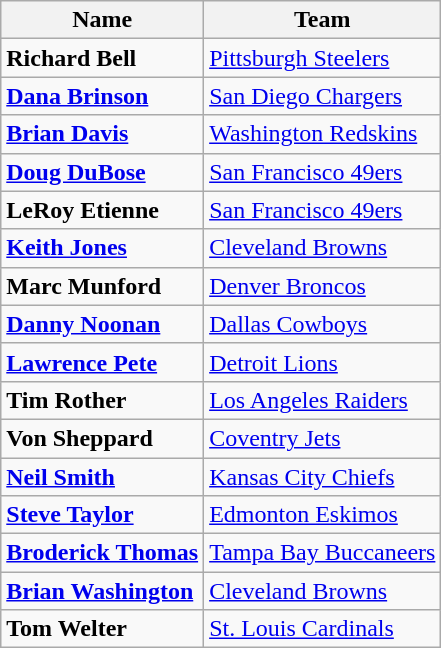<table class="wikitable">
<tr>
<th>Name</th>
<th>Team</th>
</tr>
<tr>
<td><strong>Richard Bell</strong></td>
<td><a href='#'>Pittsburgh Steelers</a></td>
</tr>
<tr>
<td><strong><a href='#'>Dana Brinson</a></strong></td>
<td><a href='#'>San Diego Chargers</a></td>
</tr>
<tr>
<td><strong><a href='#'>Brian Davis</a></strong></td>
<td><a href='#'>Washington Redskins</a></td>
</tr>
<tr>
<td><strong><a href='#'>Doug DuBose</a></strong></td>
<td><a href='#'>San Francisco 49ers</a></td>
</tr>
<tr>
<td><strong>LeRoy Etienne</strong></td>
<td><a href='#'>San Francisco 49ers</a></td>
</tr>
<tr>
<td><strong><a href='#'>Keith Jones</a></strong></td>
<td><a href='#'>Cleveland Browns</a></td>
</tr>
<tr>
<td><strong>Marc Munford</strong></td>
<td><a href='#'>Denver Broncos</a></td>
</tr>
<tr>
<td><strong><a href='#'>Danny Noonan</a></strong></td>
<td><a href='#'>Dallas Cowboys</a></td>
</tr>
<tr>
<td><strong><a href='#'>Lawrence Pete</a></strong></td>
<td><a href='#'>Detroit Lions</a></td>
</tr>
<tr>
<td><strong>Tim Rother</strong></td>
<td><a href='#'>Los Angeles Raiders</a></td>
</tr>
<tr>
<td><strong>Von Sheppard</strong></td>
<td><a href='#'>Coventry Jets</a></td>
</tr>
<tr>
<td><strong><a href='#'>Neil Smith</a></strong></td>
<td><a href='#'>Kansas City Chiefs</a></td>
</tr>
<tr>
<td><strong><a href='#'>Steve Taylor</a></strong></td>
<td><a href='#'>Edmonton Eskimos</a></td>
</tr>
<tr>
<td><strong><a href='#'>Broderick Thomas</a></strong></td>
<td><a href='#'>Tampa Bay Buccaneers</a></td>
</tr>
<tr>
<td><strong><a href='#'>Brian Washington</a></strong></td>
<td><a href='#'>Cleveland Browns</a></td>
</tr>
<tr>
<td><strong>Tom Welter</strong></td>
<td><a href='#'>St. Louis Cardinals</a></td>
</tr>
</table>
